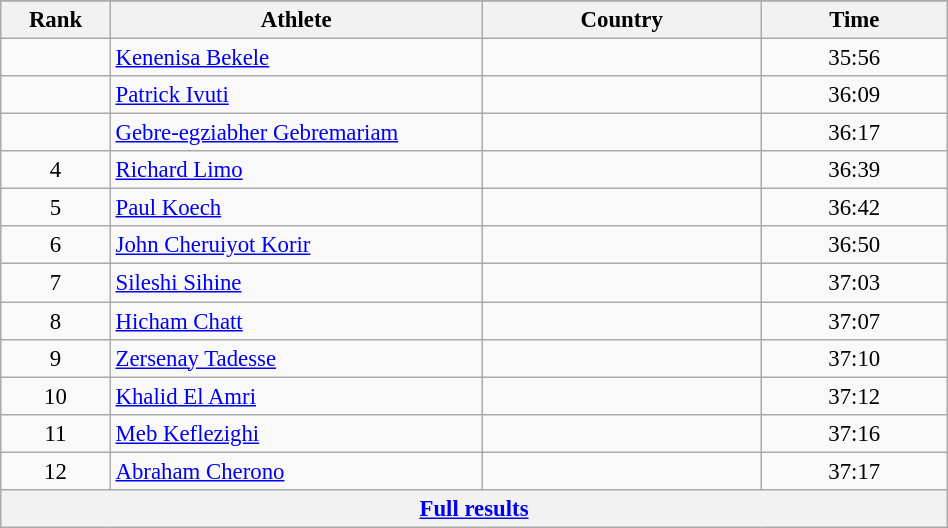<table class="wikitable sortable" style=" text-align:center; font-size:95%;" width="50%">
<tr>
</tr>
<tr>
<th width=5%>Rank</th>
<th width=20%>Athlete</th>
<th width=15%>Country</th>
<th width=10%>Time</th>
</tr>
<tr>
<td align=center></td>
<td align=left><a href='#'>Kenenisa Bekele</a></td>
<td align=left></td>
<td>35:56</td>
</tr>
<tr>
<td align=center></td>
<td align=left><a href='#'>Patrick Ivuti</a></td>
<td align=left></td>
<td>36:09</td>
</tr>
<tr>
<td align=center></td>
<td align=left><a href='#'>Gebre-egziabher Gebremariam</a></td>
<td align=left></td>
<td>36:17</td>
</tr>
<tr>
<td align=center>4</td>
<td align=left><a href='#'>Richard Limo</a></td>
<td align=left></td>
<td>36:39</td>
</tr>
<tr>
<td align=center>5</td>
<td align=left><a href='#'>Paul Koech</a></td>
<td align=left></td>
<td>36:42</td>
</tr>
<tr>
<td align=center>6</td>
<td align=left><a href='#'>John Cheruiyot Korir</a></td>
<td align=left></td>
<td>36:50</td>
</tr>
<tr>
<td align=center>7</td>
<td align=left><a href='#'>Sileshi Sihine</a></td>
<td align=left></td>
<td>37:03</td>
</tr>
<tr>
<td align=center>8</td>
<td align=left><a href='#'>Hicham Chatt</a></td>
<td align=left></td>
<td>37:07</td>
</tr>
<tr>
<td align=center>9</td>
<td align=left><a href='#'>Zersenay Tadesse</a></td>
<td align=left></td>
<td>37:10</td>
</tr>
<tr>
<td align=center>10</td>
<td align=left><a href='#'>Khalid El Amri</a></td>
<td align=left></td>
<td>37:12</td>
</tr>
<tr>
<td align=center>11</td>
<td align=left><a href='#'>Meb Keflezighi</a></td>
<td align=left></td>
<td>37:16</td>
</tr>
<tr>
<td align=center>12</td>
<td align=left><a href='#'>Abraham Cherono</a></td>
<td align=left></td>
<td>37:17</td>
</tr>
<tr class="sortbottom">
<th colspan=4 align=center><a href='#'>Full results</a></th>
</tr>
</table>
